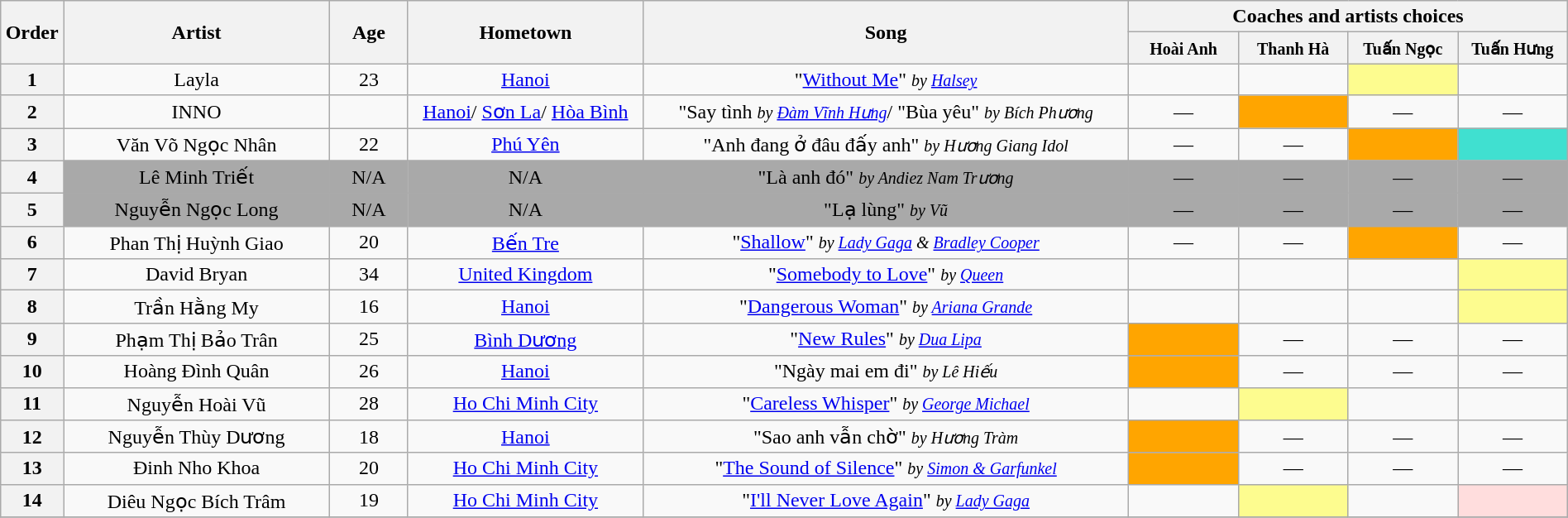<table class="wikitable" style="text-align:center; width:100%;">
<tr>
<th scope="col" rowspan="2" style="width:04%;">Order</th>
<th scope="col" rowspan="2" style="width:17%;">Artist</th>
<th scope="col" rowspan="2" style="width:05%;">Age</th>
<th scope="col" rowspan="2" style="width:15%;">Hometown</th>
<th scope="col" rowspan="2" style="width:31%;">Song</th>
<th colspan="4" style="width:28%;">Coaches and artists choices</th>
</tr>
<tr>
<th style="width:07%;"><small>Hoài Anh</small></th>
<th style="width:07%;"><small>Thanh Hà</small></th>
<th style="width:07%;"><small>Tuấn Ngọc</small></th>
<th style="width:07%;"><small>Tuấn Hưng</small></th>
</tr>
<tr>
<th>1</th>
<td>Layla</td>
<td>23</td>
<td><a href='#'>Hanoi</a></td>
<td>"<a href='#'>Without Me</a>" <small><em>by <a href='#'>Halsey</a></em></small></td>
<td style="text-align:center;"></td>
<td style="text-align:center;"></td>
<td style="background:#fdfc8f;text-align:center;"></td>
<td style="text-align:center;"></td>
</tr>
<tr>
<th>2</th>
<td>INNO</td>
<td></td>
<td><a href='#'>Hanoi</a>/ <a href='#'>Sơn La</a>/ <a href='#'>Hòa Bình</a></td>
<td>"Say tình <small><em>by <a href='#'>Đàm Vĩnh Hưng</a></em></small>/ "Bùa yêu" <small><em>by Bích Phương</em></small></td>
<td style="text-align:center;">—</td>
<td style="background:orange;text-align:center;"></td>
<td style="text-align:center;">—</td>
<td style="text-align:center;">—</td>
</tr>
<tr>
<th>3</th>
<td>Văn Võ Ngọc Nhân</td>
<td>22</td>
<td><a href='#'>Phú Yên</a></td>
<td>"Anh đang ở đâu đấy anh" <small><em>by Hương Giang Idol</em></small></td>
<td style="text-align:center;">—</td>
<td style="text-align:center;">—</td>
<td style="background:orange;text-align:center;"></td>
<td style="background:turquoise;text-align:center;"></td>
</tr>
<tr>
<th>4</th>
<td style="background:darkgrey;">Lê Minh Triết</td>
<td style="background:darkgrey;">N/A</td>
<td style="background:darkgrey;">N/A</td>
<td style="background:darkgrey;">"Là anh đó" <small><em>by Andiez Nam Trương</em></small></td>
<td style="background:darkgrey;text-align:center;">—</td>
<td style="background:darkgrey;text-align:center;">—</td>
<td style="background:darkgrey;text-align:center;">—</td>
<td style="background:darkgrey;text-align:center;">—</td>
</tr>
<tr>
<th>5</th>
<td style="background:darkgrey;">Nguyễn Ngọc Long</td>
<td style="background:darkgrey;">N/A</td>
<td style="background:darkgrey;">N/A</td>
<td style="background:darkgrey;">"Lạ lùng" <small><em>by Vũ</em></small></td>
<td style="background:darkgrey;text-align:center;">—</td>
<td style="background:darkgrey;text-align:center;">—</td>
<td style="background:darkgrey;text-align:center;">—</td>
<td style="background:darkgrey;text-align:center;">—</td>
</tr>
<tr>
<th>6</th>
<td>Phan Thị Huỳnh Giao</td>
<td>20</td>
<td><a href='#'>Bến Tre</a></td>
<td>"<a href='#'>Shallow</a>" <small><em>by <a href='#'>Lady Gaga</a> & <a href='#'>Bradley Cooper</a></em></small></td>
<td style="text-align:center;">—</td>
<td style="text-align:center;">—</td>
<td style="background:orange;text-align:center;"></td>
<td style="text-align:center;">—</td>
</tr>
<tr>
<th>7</th>
<td>David Bryan</td>
<td>34</td>
<td><a href='#'>United Kingdom</a></td>
<td>"<a href='#'>Somebody to Love</a>" <small><em>by <a href='#'>Queen</a></em></small></td>
<td style="text-align:center;"></td>
<td style="text-align:center;"></td>
<td style="text-align:center;"></td>
<td style="background:#fdfc8f;text-align:center;"></td>
</tr>
<tr>
<th>8</th>
<td>Trần Hằng My</td>
<td>16</td>
<td><a href='#'>Hanoi</a></td>
<td>"<a href='#'>Dangerous Woman</a>" <small><em>by <a href='#'>Ariana Grande</a></em></small></td>
<td style="text-align:center;"></td>
<td style="text-align:center;"></td>
<td style="text-align:center;"></td>
<td style="background:#fdfc8f;text-align:center;"></td>
</tr>
<tr>
<th>9</th>
<td>Phạm Thị Bảo Trân</td>
<td>25</td>
<td><a href='#'>Bình Dương</a></td>
<td>"<a href='#'>New Rules</a>" <small><em>by <a href='#'>Dua Lipa</a></em></small></td>
<td style="background:orange;text-align:center;"></td>
<td style="text-align:center;">—</td>
<td style="text-align:center;">—</td>
<td style="text-align:center;">—</td>
</tr>
<tr>
<th>10</th>
<td>Hoàng Đình Quân</td>
<td>26</td>
<td><a href='#'>Hanoi</a></td>
<td>"Ngày mai em đi" <small><em>by Lê Hiếu</em></small></td>
<td style="background:orange;text-align:center;"></td>
<td style="text-align:center;">—</td>
<td style="text-align:center;">—</td>
<td style="text-align:center;">—</td>
</tr>
<tr>
<th>11</th>
<td>Nguyễn Hoài Vũ</td>
<td>28</td>
<td><a href='#'>Ho Chi Minh City</a></td>
<td>"<a href='#'>Careless Whisper</a>" <small><em>by <a href='#'>George Michael</a></em></small></td>
<td style="text-align:center;"></td>
<td style="background:#fdfc8f;text-align:center;"></td>
<td style="text-align:center;"></td>
<td style="text-align:center;"></td>
</tr>
<tr>
<th>12</th>
<td>Nguyễn Thùy Dương</td>
<td>18</td>
<td><a href='#'>Hanoi</a></td>
<td>"Sao anh vẫn chờ" <small><em>by Hương Tràm</em></small></td>
<td style="background:orange;text-align:center;"></td>
<td style="text-align:center;">—</td>
<td style="text-align:center;">—</td>
<td style="text-align:center;">—</td>
</tr>
<tr>
<th>13</th>
<td>Đinh Nho Khoa</td>
<td>20</td>
<td><a href='#'>Ho Chi Minh City</a></td>
<td>"<a href='#'>The Sound of Silence</a>" <small><em>by <a href='#'>Simon & Garfunkel</a></em></small></td>
<td style="background:orange;text-align:center;"></td>
<td style="text-align:center;">—</td>
<td style="text-align:center;">—</td>
<td style="text-align:center;">—</td>
</tr>
<tr>
<th>14</th>
<td>Diêu Ngọc Bích Trâm</td>
<td>19</td>
<td><a href='#'>Ho Chi Minh City</a></td>
<td>"<a href='#'>I'll Never Love Again</a>" <small><em>by <a href='#'>Lady Gaga</a></em></small></td>
<td style="text-align:center;"></td>
<td style="background:#fdfc8f;text-align:center;"></td>
<td style="text-align:center;"></td>
<td style="background:#ffdddd;text-align:center;"></td>
</tr>
<tr>
</tr>
</table>
